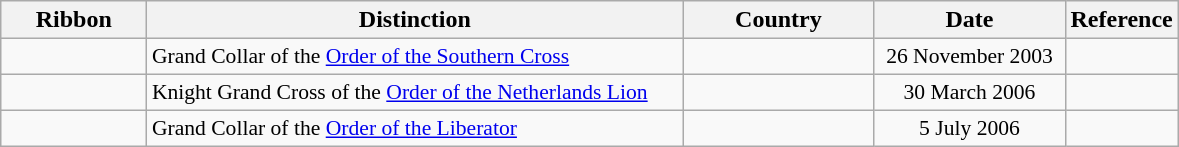<table class="wikitable" style="text-align:left;">
<tr>
<th style="width:90px;">Ribbon</th>
<th style="width:350px;">Distinction</th>
<th style="width:120px;">Country</th>
<th style="width:120px;">Date</th>
<th>Reference</th>
</tr>
<tr>
<td></td>
<td style="font-size:90%;">Grand Collar of the <a href='#'>Order of the Southern Cross</a></td>
<td style="font-size:90%;"></td>
<td style="text-align:center; font-size:90%;">26 November 2003</td>
<td style="font-size:90%;"></td>
</tr>
<tr>
<td></td>
<td style="font-size:90%;">Knight Grand Cross of the <a href='#'>Order of the Netherlands Lion</a></td>
<td style="font-size:90%;"></td>
<td style="text-align:center; font-size:90%;">30 March 2006</td>
<td style="font-size:90%;"></td>
</tr>
<tr>
<td></td>
<td style="font-size:90%;">Grand Collar of the <a href='#'>Order of the Liberator</a></td>
<td style="font-size:90%;"></td>
<td style="text-align:center; font-size:90%;">5 July 2006</td>
<td style="font-size:90%;"></td>
</tr>
</table>
